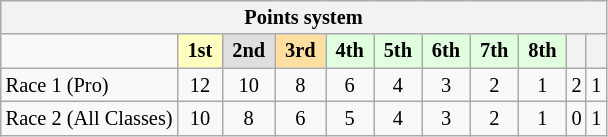<table class="wikitable" style="font-size:85%; text-align:center">
<tr>
<th colspan="19">Points system</th>
</tr>
<tr>
<td></td>
<td style="background:#ffffbf;"> <strong>1st</strong> </td>
<td style="background:#dfdfdf;"> <strong>2nd</strong> </td>
<td style="background:#ffdf9f;"> <strong>3rd</strong> </td>
<td style="background:#dfffdf;"> <strong>4th</strong> </td>
<td style="background:#dfffdf;"> <strong>5th</strong> </td>
<td style="background:#dfffdf;"> <strong>6th</strong> </td>
<td style="background:#dfffdf;"> <strong>7th</strong> </td>
<td style="background:#dfffdf;"> <strong>8th</strong> </td>
<th></th>
<th></th>
</tr>
<tr>
<td align=left>Race 1 (Pro)</td>
<td>12</td>
<td>10</td>
<td>8</td>
<td>6</td>
<td>4</td>
<td>3</td>
<td>2</td>
<td>1</td>
<td>2</td>
<td>1</td>
</tr>
<tr>
<td align=left>Race 2 (All Classes)</td>
<td>10</td>
<td>8</td>
<td>6</td>
<td>5</td>
<td>4</td>
<td>3</td>
<td>2</td>
<td>1</td>
<td>0</td>
<td>1</td>
</tr>
</table>
